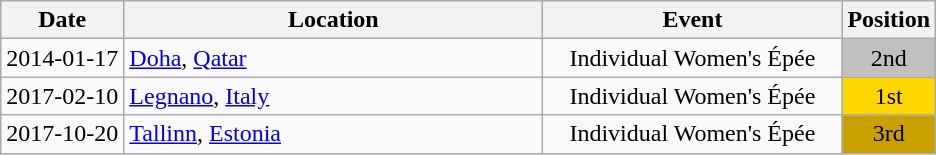<table class="wikitable" style="text-align:center;">
<tr>
<th>Date</th>
<th style="width:17em">Location</th>
<th style="width:12em">Event</th>
<th>Position</th>
</tr>
<tr>
<td>2014-01-17</td>
<td rowspan="1" align="left"> <a href='#'>Doha</a>, <a href='#'>Qatar</a></td>
<td>Individual Women's Épée</td>
<td bgcolor="silver">2nd</td>
</tr>
<tr>
<td>2017-02-10</td>
<td rowspan="1" align="left"> <a href='#'>Legnano</a>, <a href='#'>Italy</a></td>
<td>Individual Women's Épée</td>
<td bgcolor="gold">1st</td>
</tr>
<tr>
<td>2017-10-20</td>
<td rowspan="1" align="left"> <a href='#'>Tallinn</a>, <a href='#'>Estonia</a></td>
<td>Individual Women's Épée</td>
<td bgcolor="caramel">3rd</td>
</tr>
</table>
